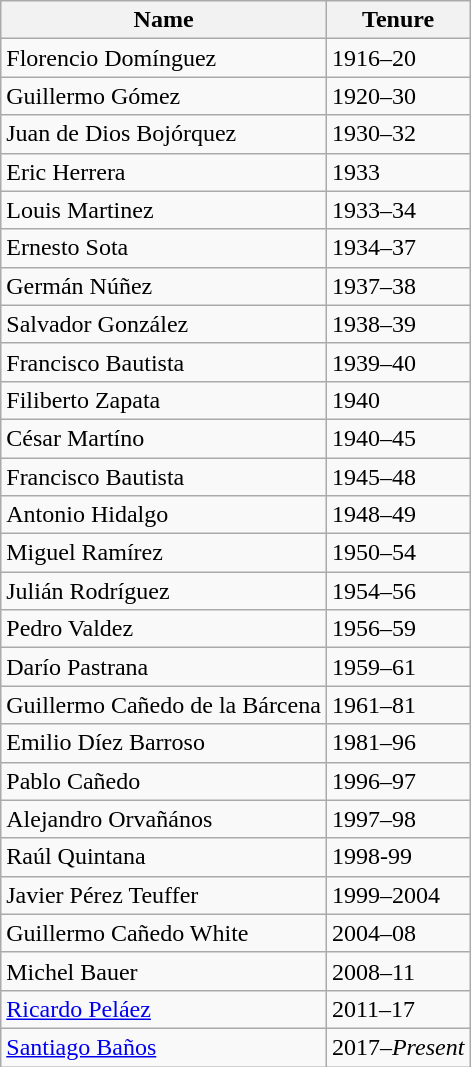<table class="wikitable" style="text-align: left">
<tr>
<th>Name</th>
<th>Tenure</th>
</tr>
<tr>
<td> Florencio Domínguez</td>
<td align=left>1916–20</td>
</tr>
<tr>
<td> Guillermo Gómez</td>
<td align=left>1920–30</td>
</tr>
<tr>
<td> Juan de Dios Bojórquez</td>
<td align=left>1930–32</td>
</tr>
<tr>
<td> Eric Herrera</td>
<td align=left>1933</td>
</tr>
<tr>
<td> Louis Martinez</td>
<td align=left>1933–34</td>
</tr>
<tr>
<td> Ernesto Sota</td>
<td align=left>1934–37</td>
</tr>
<tr>
<td> Germán Núñez</td>
<td align=left>1937–38</td>
</tr>
<tr>
<td> Salvador González</td>
<td align=left>1938–39</td>
</tr>
<tr>
<td> Francisco Bautista</td>
<td align=left>1939–40</td>
</tr>
<tr>
<td> Filiberto Zapata</td>
<td align=left>1940</td>
</tr>
<tr>
<td> César Martíno</td>
<td align=left>1940–45</td>
</tr>
<tr>
<td> Francisco Bautista</td>
<td align=left>1945–48</td>
</tr>
<tr>
<td> Antonio Hidalgo</td>
<td align=left>1948–49</td>
</tr>
<tr>
<td> Miguel Ramírez</td>
<td align=left>1950–54</td>
</tr>
<tr>
<td> Julián Rodríguez</td>
<td align=left>1954–56</td>
</tr>
<tr>
<td> Pedro Valdez</td>
<td align=left>1956–59</td>
</tr>
<tr>
<td> Darío Pastrana</td>
<td align=left>1959–61</td>
</tr>
<tr>
<td> Guillermo Cañedo de la Bárcena</td>
<td align=left>1961–81</td>
</tr>
<tr>
<td> Emilio Díez Barroso</td>
<td align=left>1981–96</td>
</tr>
<tr>
<td> Pablo Cañedo</td>
<td align=left>1996–97</td>
</tr>
<tr>
<td> Alejandro Orvañános</td>
<td align=left>1997–98</td>
</tr>
<tr>
<td> Raúl Quintana</td>
<td align=left>1998-99</td>
</tr>
<tr>
<td> Javier Pérez Teuffer</td>
<td align=left>1999–2004</td>
</tr>
<tr>
<td> Guillermo Cañedo White</td>
<td align=left>2004–08</td>
</tr>
<tr>
<td> Michel Bauer</td>
<td align=left>2008–11</td>
</tr>
<tr>
<td> <a href='#'>Ricardo Peláez</a></td>
<td align=left>2011–17</td>
</tr>
<tr>
<td> <a href='#'>Santiago Baños</a></td>
<td align=left>2017–<em>Present</em></td>
</tr>
</table>
